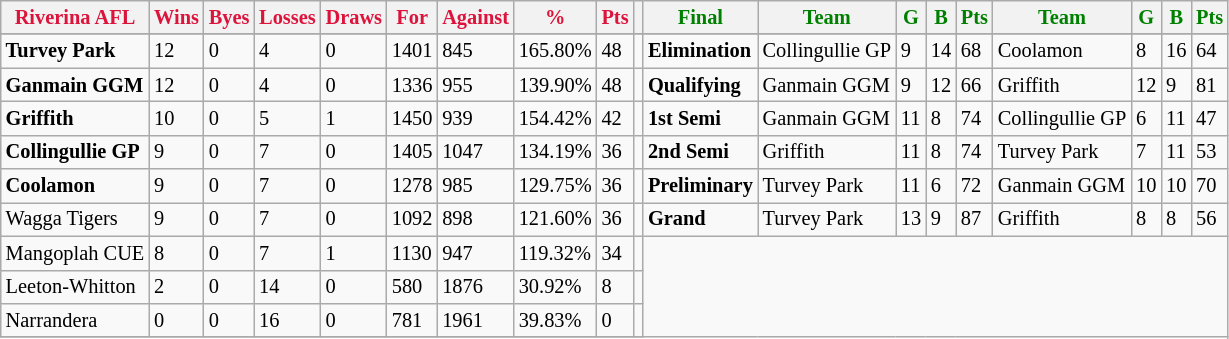<table style="font-size: 85%; text-align: left;" class="wikitable">
<tr>
<th style="color:crimson">Riverina AFL</th>
<th style="color:crimson">Wins</th>
<th style="color:crimson">Byes</th>
<th style="color:crimson">Losses</th>
<th style="color:crimson">Draws</th>
<th style="color:crimson">For</th>
<th style="color:crimson">Against</th>
<th style="color:crimson">%</th>
<th style="color:crimson">Pts</th>
<th></th>
<th style="color:green">Final</th>
<th style="color:green">Team</th>
<th style="color:green">G</th>
<th style="color:green">B</th>
<th style="color:green">Pts</th>
<th style="color:green">Team</th>
<th style="color:green">G</th>
<th style="color:green">B</th>
<th style="color:green">Pts</th>
</tr>
<tr>
</tr>
<tr>
</tr>
<tr>
<td><strong>	Turvey Park	</strong></td>
<td>12</td>
<td>0</td>
<td>4</td>
<td>0</td>
<td>1401</td>
<td>845</td>
<td>165.80%</td>
<td>48</td>
<td></td>
<td><strong>Elimination</strong></td>
<td>Collingullie GP</td>
<td>9</td>
<td>14</td>
<td>68</td>
<td>Coolamon</td>
<td>8</td>
<td>16</td>
<td>64</td>
</tr>
<tr>
<td><strong>	Ganmain GGM	</strong></td>
<td>12</td>
<td>0</td>
<td>4</td>
<td>0</td>
<td>1336</td>
<td>955</td>
<td>139.90%</td>
<td>48</td>
<td></td>
<td><strong>Qualifying</strong></td>
<td>Ganmain GGM</td>
<td>9</td>
<td>12</td>
<td>66</td>
<td>Griffith</td>
<td>12</td>
<td>9</td>
<td>81</td>
</tr>
<tr>
<td><strong>	Griffith	</strong></td>
<td>10</td>
<td>0</td>
<td>5</td>
<td>1</td>
<td>1450</td>
<td>939</td>
<td>154.42%</td>
<td>42</td>
<td></td>
<td><strong>1st Semi</strong></td>
<td>Ganmain GGM</td>
<td>11</td>
<td>8</td>
<td>74</td>
<td>Collingullie GP</td>
<td>6</td>
<td>11</td>
<td>47</td>
</tr>
<tr>
<td><strong>	Collingullie GP	</strong></td>
<td>9</td>
<td>0</td>
<td>7</td>
<td>0</td>
<td>1405</td>
<td>1047</td>
<td>134.19%</td>
<td>36</td>
<td></td>
<td><strong>2nd Semi</strong></td>
<td>Griffith</td>
<td>11</td>
<td>8</td>
<td>74</td>
<td>Turvey Park</td>
<td>7</td>
<td>11</td>
<td>53</td>
</tr>
<tr ||>
<td><strong>	Coolamon	</strong></td>
<td>9</td>
<td>0</td>
<td>7</td>
<td>0</td>
<td>1278</td>
<td>985</td>
<td>129.75%</td>
<td>36</td>
<td></td>
<td><strong>Preliminary</strong></td>
<td>Turvey Park</td>
<td>11</td>
<td>6</td>
<td>72</td>
<td>Ganmain GGM</td>
<td>10</td>
<td>10</td>
<td>70</td>
</tr>
<tr>
<td>Wagga Tigers</td>
<td>9</td>
<td>0</td>
<td>7</td>
<td>0</td>
<td>1092</td>
<td>898</td>
<td>121.60%</td>
<td>36</td>
<td></td>
<td><strong>Grand</strong></td>
<td>Turvey Park</td>
<td>13</td>
<td>9</td>
<td>87</td>
<td>Griffith</td>
<td>8</td>
<td>8</td>
<td>56</td>
</tr>
<tr>
<td>Mangoplah CUE</td>
<td>8</td>
<td>0</td>
<td>7</td>
<td>1</td>
<td>1130</td>
<td>947</td>
<td>119.32%</td>
<td>34</td>
<td></td>
</tr>
<tr>
<td>Leeton-Whitton</td>
<td>2</td>
<td>0</td>
<td>14</td>
<td>0</td>
<td>580</td>
<td>1876</td>
<td>30.92%</td>
<td>8</td>
<td></td>
</tr>
<tr>
<td>Narrandera</td>
<td>0</td>
<td>0</td>
<td>16</td>
<td>0</td>
<td>781</td>
<td>1961</td>
<td>39.83%</td>
<td>0</td>
<td></td>
</tr>
<tr>
</tr>
</table>
